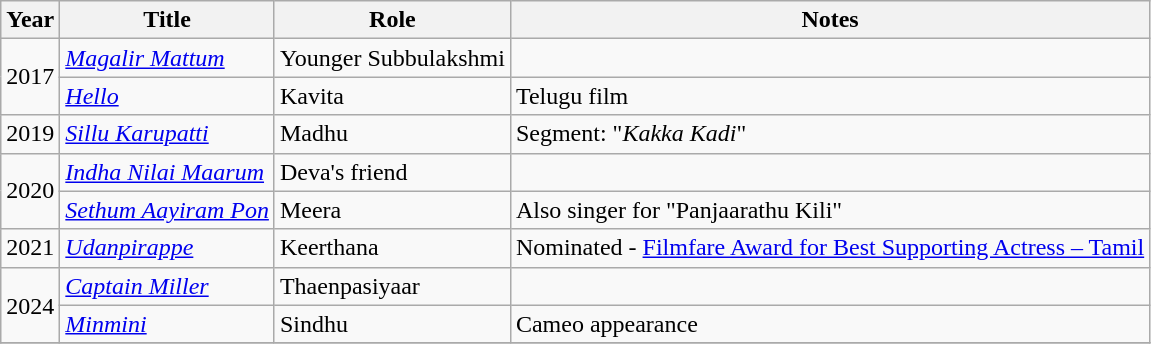<table class="wikitable sortable">
<tr>
<th>Year</th>
<th>Title</th>
<th>Role</th>
<th>Notes</th>
</tr>
<tr>
<td rowspan="2">2017</td>
<td><em><a href='#'>Magalir Mattum</a></em></td>
<td>Younger Subbulakshmi</td>
<td></td>
</tr>
<tr>
<td><em><a href='#'>Hello</a></em></td>
<td>Kavita</td>
<td>Telugu film</td>
</tr>
<tr>
<td>2019</td>
<td><em><a href='#'>Sillu Karupatti</a></em></td>
<td>Madhu</td>
<td>Segment: "<em>Kakka Kadi</em>"</td>
</tr>
<tr>
<td rowspan="2">2020</td>
<td><em><a href='#'>Indha Nilai Maarum</a></em></td>
<td>Deva's friend</td>
<td></td>
</tr>
<tr>
<td><em><a href='#'>Sethum Aayiram Pon</a></em></td>
<td>Meera</td>
<td>Also singer for "Panjaarathu Kili"</td>
</tr>
<tr>
<td>2021</td>
<td><em><a href='#'>Udanpirappe</a></em></td>
<td>Keerthana</td>
<td>Nominated - <a href='#'>Filmfare Award for Best Supporting Actress – Tamil</a></td>
</tr>
<tr>
<td rowspan="2">2024</td>
<td><em><a href='#'>Captain Miller</a></em></td>
<td>Thaenpasiyaar</td>
<td></td>
</tr>
<tr>
<td><a href='#'><em>Minmini</em></a></td>
<td>Sindhu</td>
<td>Cameo appearance</td>
</tr>
<tr>
</tr>
</table>
